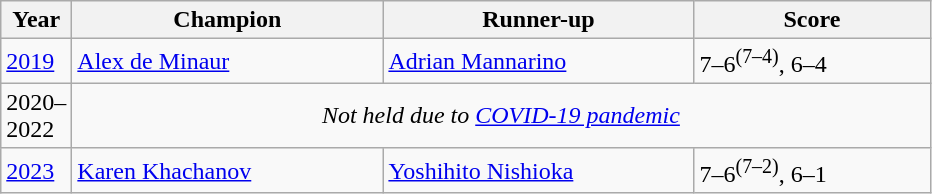<table class="wikitable">
<tr>
<th style="width:40px">Year</th>
<th style="width:200px">Champion</th>
<th style="width:200px">Runner-up</th>
<th style="width:150px" class="unsortable">Score</th>
</tr>
<tr>
<td><a href='#'>2019</a></td>
<td> <a href='#'>Alex de Minaur</a></td>
<td> <a href='#'>Adrian Mannarino</a></td>
<td>7–6<sup>(7–4)</sup>, 6–4</td>
</tr>
<tr>
<td style=background:>2020–2022</td>
<td colspan="3" rowspan="1" align="center" style="background:"><em>Not held due to <a href='#'>COVID-19 pandemic</a></em></td>
</tr>
<tr>
<td><a href='#'>2023</a></td>
<td> <a href='#'>Karen Khachanov</a></td>
<td> <a href='#'>Yoshihito Nishioka</a></td>
<td>7–6<sup>(7–2)</sup>, 6–1</td>
</tr>
</table>
